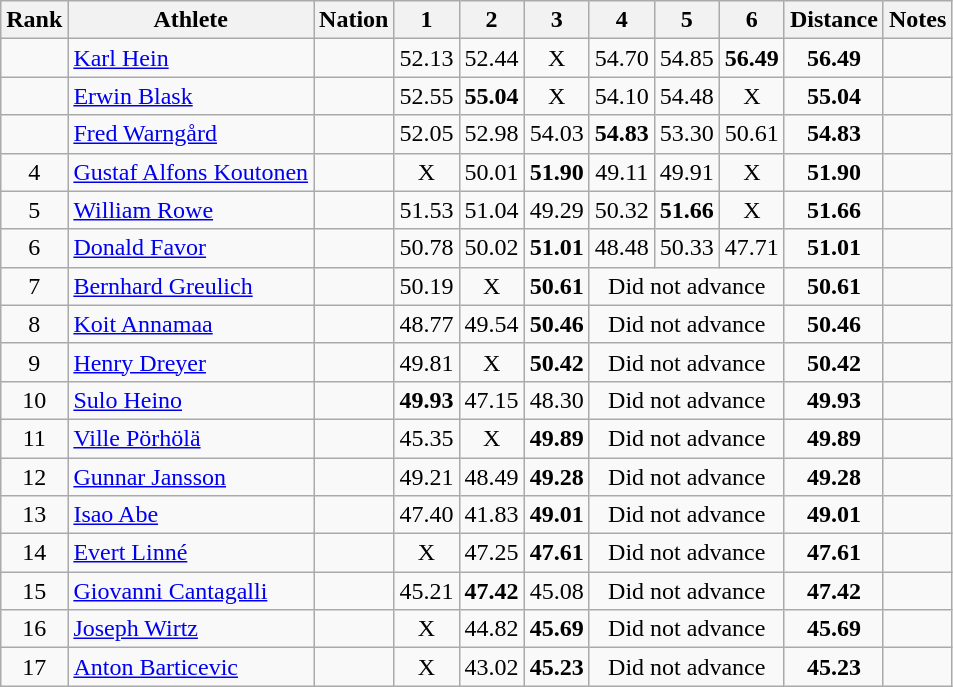<table class="wikitable sortable" style="text-align:center">
<tr>
<th>Rank</th>
<th>Athlete</th>
<th>Nation</th>
<th>1</th>
<th>2</th>
<th>3</th>
<th>4</th>
<th>5</th>
<th>6</th>
<th>Distance</th>
<th>Notes</th>
</tr>
<tr>
<td></td>
<td align=left><a href='#'>Karl Hein</a></td>
<td align=left></td>
<td>52.13</td>
<td>52.44</td>
<td data-sort-value=1.00>X</td>
<td>54.70</td>
<td>54.85</td>
<td><strong>56.49</strong> </td>
<td><strong>56.49</strong></td>
<td></td>
</tr>
<tr>
<td></td>
<td align=left><a href='#'>Erwin Blask</a></td>
<td align=left></td>
<td>52.55</td>
<td><strong>55.04</strong> </td>
<td data-sort-value=1.00>X</td>
<td>54.10</td>
<td>54.48</td>
<td data-sort-value=1.00>X</td>
<td><strong>55.04</strong></td>
<td></td>
</tr>
<tr>
<td></td>
<td align=left><a href='#'>Fred Warngård</a></td>
<td align=left></td>
<td>52.05</td>
<td>52.98</td>
<td>54.03</td>
<td><strong>54.83</strong></td>
<td>53.30</td>
<td>50.61</td>
<td><strong>54.83</strong></td>
<td></td>
</tr>
<tr>
<td>4</td>
<td align=left><a href='#'>Gustaf Alfons Koutonen</a></td>
<td align=left></td>
<td data-sort-value=1.00>X</td>
<td>50.01</td>
<td><strong>51.90</strong></td>
<td>49.11</td>
<td>49.91</td>
<td data-sort-value=1.00>X</td>
<td><strong>51.90</strong></td>
<td></td>
</tr>
<tr>
<td>5</td>
<td align=left><a href='#'>William Rowe</a></td>
<td align=left></td>
<td>51.53</td>
<td>51.04</td>
<td>49.29</td>
<td>50.32</td>
<td><strong>51.66</strong></td>
<td data-sort-value=1.00>X</td>
<td><strong>51.66</strong></td>
<td></td>
</tr>
<tr>
<td>6</td>
<td align=left><a href='#'>Donald Favor</a></td>
<td align=left></td>
<td>50.78</td>
<td>50.02</td>
<td><strong>51.01</strong></td>
<td>48.48</td>
<td>50.33</td>
<td>47.71</td>
<td><strong>51.01</strong></td>
<td></td>
</tr>
<tr>
<td>7</td>
<td align=left><a href='#'>Bernhard Greulich</a></td>
<td align=left></td>
<td>50.19</td>
<td data-sort-value=1.00>X</td>
<td><strong>50.61</strong></td>
<td colspan=3 data-sort-value=0.00>Did not advance</td>
<td><strong>50.61</strong></td>
<td></td>
</tr>
<tr>
<td>8</td>
<td align=left><a href='#'>Koit Annamaa</a></td>
<td align=left></td>
<td>48.77</td>
<td>49.54</td>
<td><strong>50.46</strong></td>
<td colspan=3 data-sort-value=0.00>Did not advance</td>
<td><strong>50.46</strong></td>
<td></td>
</tr>
<tr>
<td>9</td>
<td align=left><a href='#'>Henry Dreyer</a></td>
<td align=left></td>
<td>49.81</td>
<td data-sort-value=1.00>X</td>
<td><strong>50.42</strong></td>
<td colspan=3 data-sort-value=0.00>Did not advance</td>
<td><strong>50.42</strong></td>
<td></td>
</tr>
<tr>
<td>10</td>
<td align=left><a href='#'>Sulo Heino</a></td>
<td align=left></td>
<td><strong>49.93</strong></td>
<td>47.15</td>
<td>48.30</td>
<td colspan=3 data-sort-value=0.00>Did not advance</td>
<td><strong>49.93</strong></td>
<td></td>
</tr>
<tr>
<td>11</td>
<td align=left><a href='#'>Ville Pörhölä</a></td>
<td align=left></td>
<td>45.35</td>
<td data-sort-value=1.00>X</td>
<td><strong>49.89</strong></td>
<td colspan=3 data-sort-value=0.00>Did not advance</td>
<td><strong>49.89</strong></td>
<td></td>
</tr>
<tr>
<td>12</td>
<td align=left><a href='#'>Gunnar Jansson</a></td>
<td align=left></td>
<td>49.21</td>
<td>48.49</td>
<td><strong>49.28</strong></td>
<td colspan=3 data-sort-value=0.00>Did not advance</td>
<td><strong>49.28</strong></td>
<td></td>
</tr>
<tr>
<td>13</td>
<td align=left><a href='#'>Isao Abe</a></td>
<td align=left></td>
<td>47.40</td>
<td>41.83</td>
<td><strong>49.01</strong></td>
<td colspan=3 data-sort-value=0.00>Did not advance</td>
<td><strong>49.01</strong></td>
<td></td>
</tr>
<tr>
<td>14</td>
<td align=left><a href='#'>Evert Linné</a></td>
<td align=left></td>
<td data-sort-value=1.00>X</td>
<td>47.25</td>
<td><strong>47.61</strong></td>
<td colspan=3 data-sort-value=0.00>Did not advance</td>
<td><strong>47.61</strong></td>
<td></td>
</tr>
<tr>
<td>15</td>
<td align=left><a href='#'>Giovanni Cantagalli</a></td>
<td align=left></td>
<td>45.21</td>
<td><strong>47.42</strong></td>
<td>45.08</td>
<td colspan=3 data-sort-value=0.00>Did not advance</td>
<td><strong>47.42</strong></td>
<td></td>
</tr>
<tr>
<td>16</td>
<td align=left><a href='#'>Joseph Wirtz</a></td>
<td align=left></td>
<td data-sort-value=1.00>X</td>
<td>44.82</td>
<td><strong>45.69</strong></td>
<td colspan=3 data-sort-value=0.00>Did not advance</td>
<td><strong>45.69</strong></td>
<td></td>
</tr>
<tr>
<td>17</td>
<td align=left><a href='#'>Anton Barticevic</a></td>
<td align=left></td>
<td data-sort-value=1.00>X</td>
<td>43.02</td>
<td><strong>45.23</strong></td>
<td colspan=3 data-sort-value=0.00>Did not advance</td>
<td><strong>45.23</strong></td>
<td></td>
</tr>
</table>
